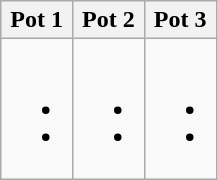<table class="wikitable">
<tr>
<th width=33%>Pot 1</th>
<th width=33%>Pot 2</th>
<th width=33%>Pot 3</th>
</tr>
<tr style="vertical-align: top;">
<td><br><ul><li></li><li></li></ul></td>
<td><br><ul><li></li><li></li></ul></td>
<td><br><ul><li></li><li></li></ul></td>
</tr>
</table>
